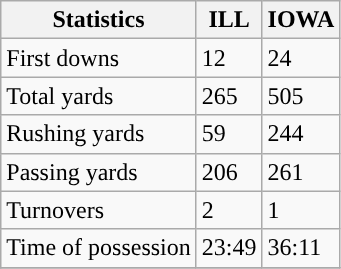<table class="wikitable">
<tr>
<th>Statistics</th>
<th>ILL</th>
<th>IOWA</th>
</tr>
<tr>
<td>First downs</td>
<td>12</td>
<td>24</td>
</tr>
<tr>
<td>Total yards</td>
<td>265</td>
<td>505</td>
</tr>
<tr>
<td>Rushing yards</td>
<td>59</td>
<td>244</td>
</tr>
<tr>
<td>Passing yards</td>
<td>206</td>
<td>261</td>
</tr>
<tr>
<td>Turnovers</td>
<td>2</td>
<td>1</td>
</tr>
<tr>
<td>Time of possession</td>
<td>23:49</td>
<td>36:11</td>
</tr>
<tr>
</tr>
</table>
